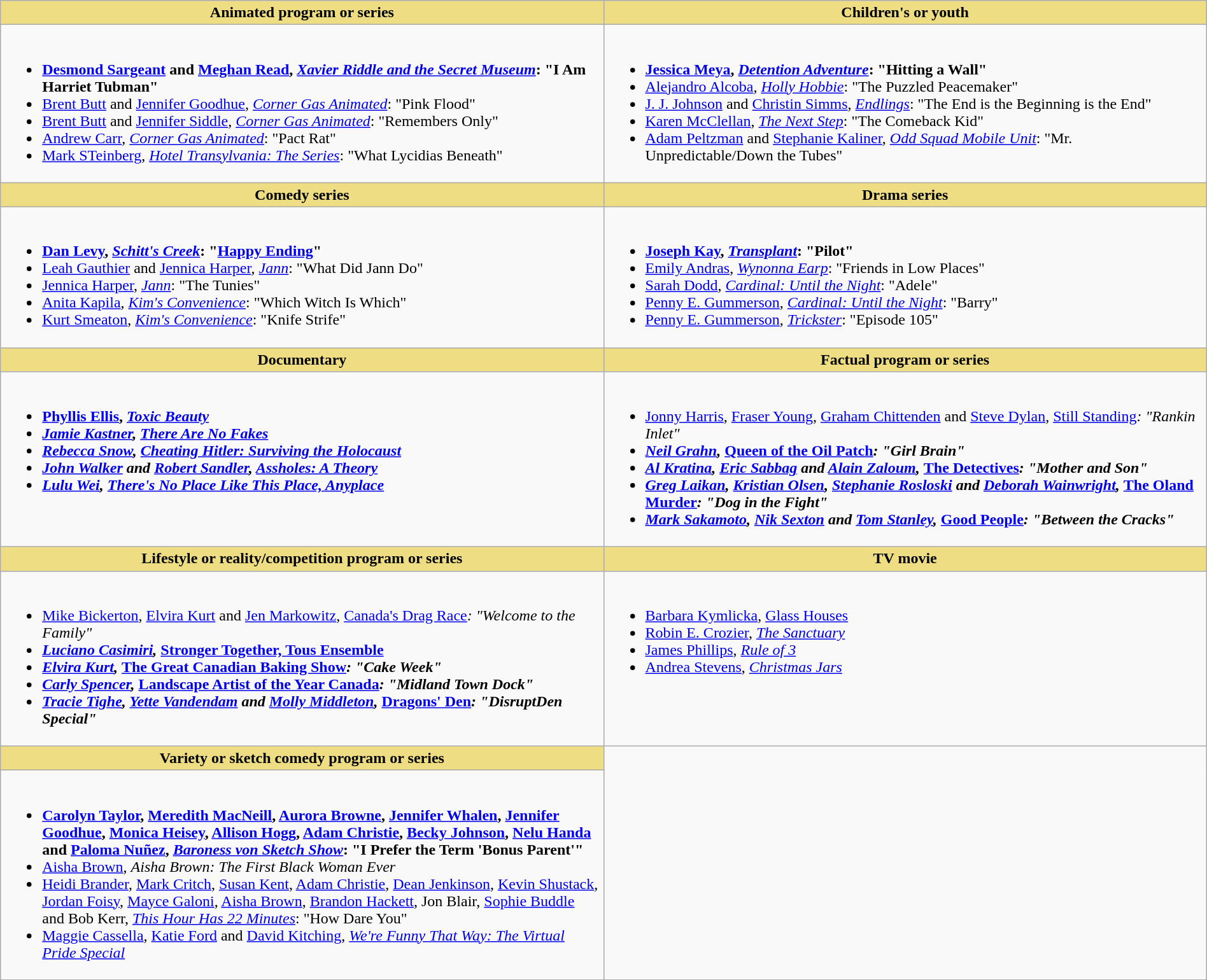<table class=wikitable width="100%">
<tr>
<th style="background:#EEDD82; width:50%">Animated program or series</th>
<th style="background:#EEDD82; width:50%">Children's or youth</th>
</tr>
<tr>
<td valign="top"><br><ul><li> <strong><a href='#'>Desmond Sargeant</a> and <a href='#'>Meghan Read</a>, <em><a href='#'>Xavier Riddle and the Secret Museum</a></em>: "I Am Harriet Tubman"</strong></li><li><a href='#'>Brent Butt</a> and <a href='#'>Jennifer Goodhue</a>, <em><a href='#'>Corner Gas Animated</a></em>: "Pink Flood"</li><li><a href='#'>Brent Butt</a> and <a href='#'>Jennifer Siddle</a>, <em><a href='#'>Corner Gas Animated</a></em>: "Remembers Only"</li><li><a href='#'>Andrew Carr</a>, <em><a href='#'>Corner Gas Animated</a></em>: "Pact Rat"</li><li><a href='#'>Mark STeinberg</a>, <em><a href='#'>Hotel Transylvania: The Series</a></em>: "What Lycidias Beneath"</li></ul></td>
<td valign="top"><br><ul><li> <strong><a href='#'>Jessica Meya</a>, <em><a href='#'>Detention Adventure</a></em>: "Hitting a Wall"</strong></li><li><a href='#'>Alejandro Alcoba</a>, <em><a href='#'>Holly Hobbie</a></em>: "The Puzzled Peacemaker"</li><li><a href='#'>J. J. Johnson</a> and <a href='#'>Christin Simms</a>, <em><a href='#'>Endlings</a></em>: "The End is the Beginning is the End"</li><li><a href='#'>Karen McClellan</a>, <em><a href='#'>The Next Step</a></em>: "The Comeback Kid"</li><li><a href='#'>Adam Peltzman</a> and <a href='#'>Stephanie Kaliner</a>, <em><a href='#'>Odd Squad Mobile Unit</a></em>: "Mr. Unpredictable/Down the Tubes"</li></ul></td>
</tr>
<tr>
<th style="background:#EEDD82; width:50%">Comedy series</th>
<th style="background:#EEDD82; width:50%">Drama series</th>
</tr>
<tr>
<td valign="top"><br><ul><li> <strong><a href='#'>Dan Levy</a>, <em><a href='#'>Schitt's Creek</a></em>: "<a href='#'>Happy Ending</a>"</strong></li><li><a href='#'>Leah Gauthier</a> and <a href='#'>Jennica Harper</a>, <em><a href='#'>Jann</a></em>: "What Did Jann Do"</li><li><a href='#'>Jennica Harper</a>, <em><a href='#'>Jann</a></em>: "The Tunies"</li><li><a href='#'>Anita Kapila</a>, <em><a href='#'>Kim's Convenience</a></em>: "Which Witch Is Which"</li><li><a href='#'>Kurt Smeaton</a>, <em><a href='#'>Kim's Convenience</a></em>: "Knife Strife"</li></ul></td>
<td valign="top"><br><ul><li> <strong><a href='#'>Joseph Kay</a>, <em><a href='#'>Transplant</a></em>: "Pilot"</strong></li><li><a href='#'>Emily Andras</a>, <em><a href='#'>Wynonna Earp</a></em>: "Friends in Low Places"</li><li><a href='#'>Sarah Dodd</a>, <em><a href='#'>Cardinal: Until the Night</a></em>: "Adele"</li><li><a href='#'>Penny E. Gummerson</a>, <em><a href='#'>Cardinal: Until the Night</a></em>: "Barry"</li><li><a href='#'>Penny E. Gummerson</a>, <em><a href='#'>Trickster</a></em>: "Episode 105"</li></ul></td>
</tr>
<tr>
<th style="background:#EEDD82; width:50%">Documentary</th>
<th style="background:#EEDD82; width:50%">Factual program or series</th>
</tr>
<tr>
<td valign="top"><br><ul><li> <strong><a href='#'>Phyllis Ellis</a>, <em><a href='#'>Toxic Beauty</a><strong><em></li><li><a href='#'>Jamie Kastner</a>, </em><a href='#'>There Are No Fakes</a><em></li><li><a href='#'>Rebecca Snow</a>, </em><a href='#'>Cheating Hitler: Surviving the Holocaust</a><em></li><li><a href='#'>John Walker</a> and <a href='#'>Robert Sandler</a>, </em><a href='#'>Assholes: A Theory</a><em></li><li><a href='#'>Lulu Wei</a>, </em><a href='#'>There's No Place Like This Place, Anyplace</a><em></li></ul></td>
<td valign="top"><br><ul><li> </strong><a href='#'>Jonny Harris</a>, <a href='#'>Fraser Young</a>, <a href='#'>Graham Chittenden</a> and <a href='#'>Steve Dylan</a>, </em><a href='#'>Still Standing</a><em>: "Rankin Inlet"<strong></li><li><a href='#'>Neil Grahn</a>, </em><a href='#'>Queen of the Oil Patch</a><em>: "Girl Brain"</li><li><a href='#'>Al Kratina</a>, <a href='#'>Eric Sabbag</a> and <a href='#'>Alain Zaloum</a>, </em><a href='#'>The Detectives</a><em>: "Mother and Son"</li><li><a href='#'>Greg Laikan</a>, <a href='#'>Kristian Olsen</a>, <a href='#'>Stephanie Rosloski</a> and <a href='#'>Deborah Wainwright</a>, </em><a href='#'>The Oland Murder</a><em>: "Dog in the Fight"</li><li><a href='#'>Mark Sakamoto</a>, <a href='#'>Nik Sexton</a> and <a href='#'>Tom Stanley</a>, </em><a href='#'>Good People</a><em>: "Between the Cracks"</li></ul></td>
</tr>
<tr>
<th style="background:#EEDD82; width:50%">Lifestyle or reality/competition program or series</th>
<th style="background:#EEDD82; width:50%">TV movie</th>
</tr>
<tr>
<td valign="top"><br><ul><li> </strong><a href='#'>Mike Bickerton</a>, <a href='#'>Elvira Kurt</a> and <a href='#'>Jen Markowitz</a>, </em><a href='#'>Canada's Drag Race</a><em>: "Welcome to the Family"<strong></li><li><a href='#'>Luciano Casimiri</a>, </em><a href='#'>Stronger Together, Tous Ensemble</a><em></li><li><a href='#'>Elvira Kurt</a>, </em><a href='#'>The Great Canadian Baking Show</a><em>: "Cake Week"</li><li><a href='#'>Carly Spencer</a>, </em><a href='#'>Landscape Artist of the Year Canada</a><em>: "Midland Town Dock"</li><li><a href='#'>Tracie Tighe</a>, <a href='#'>Yette Vandendam</a> and <a href='#'>Molly Middleton</a>, </em><a href='#'>Dragons' Den</a><em>: "DisruptDen Special"</li></ul></td>
<td valign="top"><br><ul><li> </strong><a href='#'>Barbara Kymlicka</a>, </em><a href='#'>Glass Houses</a></em></strong></li><li><a href='#'>Robin E. Crozier</a>, <em><a href='#'>The Sanctuary</a></em></li><li><a href='#'>James Phillips</a>, <em><a href='#'>Rule of 3</a></em></li><li><a href='#'>Andrea Stevens</a>, <em><a href='#'>Christmas Jars</a></em></li></ul></td>
</tr>
<tr>
<th style="background:#EEDD82; width:50%">Variety or sketch comedy program or series</th>
</tr>
<tr>
<td valign="top"><br><ul><li> <strong><a href='#'>Carolyn Taylor</a>, <a href='#'>Meredith MacNeill</a>, <a href='#'>Aurora Browne</a>, <a href='#'>Jennifer Whalen</a>, <a href='#'>Jennifer Goodhue</a>, <a href='#'>Monica Heisey</a>, <a href='#'>Allison Hogg</a>, <a href='#'>Adam Christie</a>, <a href='#'>Becky Johnson</a>, <a href='#'>Nelu Handa</a> and <a href='#'>Paloma Nuñez</a>, <em><a href='#'>Baroness von Sketch Show</a></em>: "I Prefer the Term 'Bonus Parent'"</strong></li><li><a href='#'>Aisha Brown</a>, <em>Aisha Brown: The First Black Woman Ever</em></li><li><a href='#'>Heidi Brander</a>, <a href='#'>Mark Critch</a>, <a href='#'>Susan Kent</a>, <a href='#'>Adam Christie</a>, <a href='#'>Dean Jenkinson</a>, <a href='#'>Kevin Shustack</a>, <a href='#'>Jordan Foisy</a>, <a href='#'>Mayce Galoni</a>, <a href='#'>Aisha Brown</a>, <a href='#'>Brandon Hackett</a>, Jon Blair, <a href='#'>Sophie Buddle</a> and Bob Kerr, <em><a href='#'>This Hour Has 22 Minutes</a></em>: "How Dare You"</li><li><a href='#'>Maggie Cassella</a>, <a href='#'>Katie Ford</a> and <a href='#'>David Kitching</a>, <em><a href='#'>We're Funny That Way: The Virtual Pride Special</a></em></li></ul></td>
</tr>
</table>
